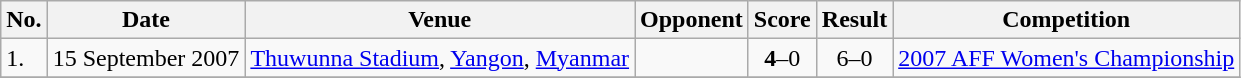<table class="wikitable">
<tr>
<th>No.</th>
<th>Date</th>
<th>Venue</th>
<th>Opponent</th>
<th>Score</th>
<th>Result</th>
<th>Competition</th>
</tr>
<tr>
<td>1.</td>
<td>15 September 2007</td>
<td><a href='#'>Thuwunna Stadium</a>, <a href='#'>Yangon</a>, <a href='#'>Myanmar</a></td>
<td></td>
<td align=center><strong>4</strong>–0</td>
<td align=center>6–0</td>
<td><a href='#'>2007 AFF Women's Championship</a></td>
</tr>
<tr>
</tr>
</table>
